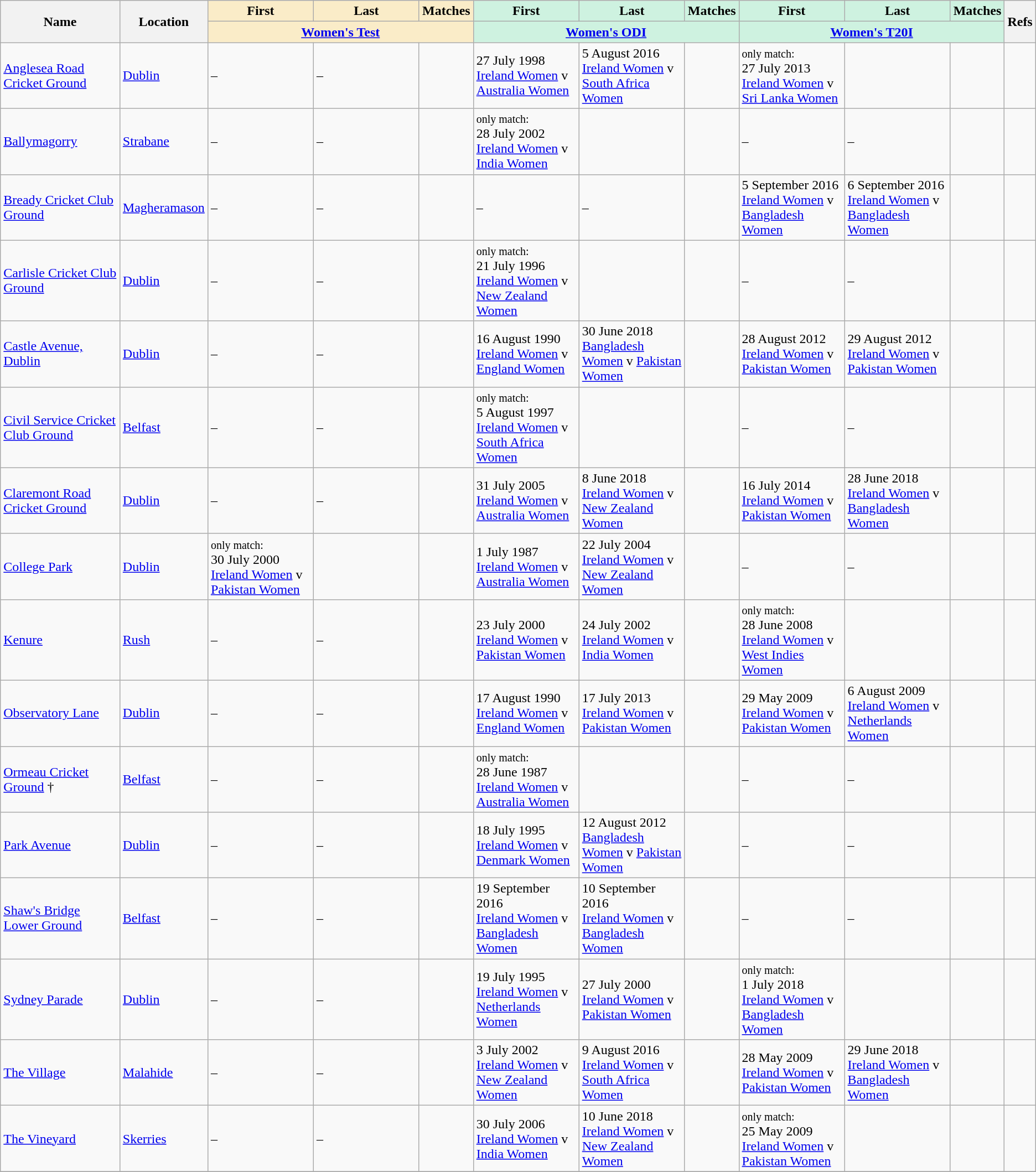<table class="wikitable sortable">
<tr>
<th rowspan="2">Name</th>
<th rowspan="2">Location</th>
<th width="120" class="unsortable" style="background:#faecc8">First</th>
<th width="120" class="unsortable" style="background:#faecc8">Last</th>
<th style="background:#faecc8">Matches</th>
<th width="120" class="unsortable" style="background:#cef2e0">First</th>
<th width="120" class="unsortable" style="background:#cef2e0">Last</th>
<th style="background:#cef2e0">Matches</th>
<th width="120" class="unsortable" style="background:#cef2e0">First</th>
<th width="120" class="unsortable" style="background:#cef2e0">Last</th>
<th style="background:#cef2e0">Matches</th>
<th rowspan="2" class="unsortable">Refs</th>
</tr>
<tr class="unsortable">
<th colspan="3" style="background:#faecc8"><a href='#'>Women's Test</a></th>
<th colspan="3" style="background:#cef2e0"><a href='#'>Women's ODI</a></th>
<th colspan="3" style="background:#cef2e0"><a href='#'>Women's T20I</a></th>
</tr>
<tr>
<td><a href='#'>Anglesea Road Cricket Ground</a></td>
<td><a href='#'>Dublin</a></td>
<td>–</td>
<td>–</td>
<td></td>
<td>27 July 1998<br><a href='#'>Ireland Women</a> v <a href='#'>Australia Women</a></td>
<td>5 August 2016<br> <a href='#'>Ireland Women</a> v <a href='#'>South Africa Women</a></td>
<td></td>
<td><small>only match:</small><br>27 July 2013<br><a href='#'>Ireland Women</a> v <a href='#'>Sri Lanka Women</a></td>
<td> </td>
<td></td>
<td></td>
</tr>
<tr>
<td><a href='#'>Ballymagorry</a><br></td>
<td><a href='#'>Strabane</a></td>
<td>–</td>
<td>–</td>
<td></td>
<td><small>only match:</small><br>28 July 2002<br><a href='#'>Ireland Women</a> v <a href='#'>India Women</a></td>
<td> </td>
<td></td>
<td>–</td>
<td>–</td>
<td></td>
<td></td>
</tr>
<tr>
<td><a href='#'>Bready Cricket Club Ground</a></td>
<td><a href='#'>Magheramason</a></td>
<td>–</td>
<td>–</td>
<td></td>
<td>–</td>
<td>–</td>
<td></td>
<td>5 September 2016<br><a href='#'>Ireland Women</a> v <a href='#'>Bangladesh Women</a></td>
<td>6 September 2016<br> <a href='#'>Ireland Women</a> v <a href='#'>Bangladesh Women</a></td>
<td></td>
<td></td>
</tr>
<tr>
<td><a href='#'>Carlisle Cricket Club Ground</a></td>
<td><a href='#'>Dublin</a></td>
<td>–</td>
<td>–</td>
<td></td>
<td><small>only match:</small><br>21 July 1996<br><a href='#'>Ireland Women</a> v <a href='#'>New Zealand Women</a></td>
<td> </td>
<td></td>
<td>–</td>
<td>–</td>
<td></td>
<td></td>
</tr>
<tr>
<td><a href='#'>Castle Avenue, Dublin</a></td>
<td><a href='#'>Dublin</a></td>
<td>–</td>
<td>–</td>
<td></td>
<td>16 August 1990<br><a href='#'>Ireland Women</a> v <a href='#'>England Women</a></td>
<td>30 June 2018<br> <a href='#'>Bangladesh Women</a> v <a href='#'>Pakistan Women</a></td>
<td></td>
<td>28 August 2012<br><a href='#'>Ireland Women</a> v <a href='#'>Pakistan Women</a></td>
<td>29 August 2012<br> <a href='#'>Ireland Women</a> v <a href='#'>Pakistan Women</a></td>
<td></td>
<td></td>
</tr>
<tr>
<td><a href='#'>Civil Service Cricket Club Ground</a></td>
<td><a href='#'>Belfast</a></td>
<td>–</td>
<td>–</td>
<td></td>
<td><small>only match:</small><br>5 August 1997<br><a href='#'>Ireland Women</a> v <a href='#'>South Africa Women</a></td>
<td> </td>
<td></td>
<td>–</td>
<td>–</td>
<td></td>
<td></td>
</tr>
<tr>
<td><a href='#'>Claremont Road Cricket Ground</a></td>
<td><a href='#'>Dublin</a></td>
<td>–</td>
<td>–</td>
<td></td>
<td>31 July 2005<br><a href='#'>Ireland Women</a> v <a href='#'>Australia Women</a></td>
<td>8 June 2018<br> <a href='#'>Ireland Women</a> v <a href='#'>New Zealand Women</a></td>
<td></td>
<td>16 July 2014<br><a href='#'>Ireland Women</a> v <a href='#'>Pakistan Women</a></td>
<td>28 June 2018<br> <a href='#'>Ireland Women</a> v <a href='#'>Bangladesh Women</a></td>
<td></td>
<td></td>
</tr>
<tr>
<td><a href='#'>College Park</a><br></td>
<td><a href='#'>Dublin</a></td>
<td><small>only match:</small><br>30 July 2000<br><a href='#'>Ireland Women</a> v <a href='#'>Pakistan Women</a></td>
<td> </td>
<td></td>
<td>1 July 1987<br><a href='#'>Ireland Women</a> v <a href='#'>Australia Women</a></td>
<td>22 July 2004<br> <a href='#'>Ireland Women</a> v <a href='#'>New Zealand Women</a></td>
<td></td>
<td>–</td>
<td>–</td>
<td></td>
<td></td>
</tr>
<tr>
<td><a href='#'>Kenure</a></td>
<td><a href='#'>Rush</a></td>
<td>–</td>
<td>–</td>
<td></td>
<td>23 July 2000<br><a href='#'>Ireland Women</a> v <a href='#'>Pakistan Women</a></td>
<td>24 July 2002<br> <a href='#'>Ireland Women</a> v <a href='#'>India Women</a></td>
<td></td>
<td><small>only match:</small><br>28 June 2008<br><a href='#'>Ireland Women</a> v <a href='#'>West Indies Women</a></td>
<td> </td>
<td></td>
<td></td>
</tr>
<tr>
<td><a href='#'>Observatory Lane</a></td>
<td><a href='#'>Dublin</a></td>
<td>–</td>
<td>–</td>
<td></td>
<td>17 August 1990<br><a href='#'>Ireland Women</a> v <a href='#'>England Women</a></td>
<td>17 July 2013<br> <a href='#'>Ireland Women</a> v <a href='#'>Pakistan Women</a></td>
<td></td>
<td>29 May 2009<br><a href='#'>Ireland Women</a> v <a href='#'>Pakistan Women</a></td>
<td>6 August 2009<br> <a href='#'>Ireland Women</a> v <a href='#'>Netherlands Women</a></td>
<td></td>
<td></td>
</tr>
<tr>
<td><a href='#'>Ormeau Cricket Ground</a> †</td>
<td><a href='#'>Belfast</a></td>
<td>–</td>
<td>–</td>
<td></td>
<td><small>only match:</small><br>28 June 1987<br><a href='#'>Ireland Women</a> v <a href='#'>Australia Women</a></td>
<td> </td>
<td></td>
<td>–</td>
<td>–</td>
<td></td>
<td></td>
</tr>
<tr>
<td><a href='#'>Park Avenue</a></td>
<td><a href='#'>Dublin</a></td>
<td>–</td>
<td>–</td>
<td></td>
<td>18 July 1995<br><a href='#'>Ireland Women</a> v <a href='#'>Denmark Women</a></td>
<td>12 August 2012<br> <a href='#'>Bangladesh Women</a> v <a href='#'>Pakistan Women</a></td>
<td></td>
<td>–</td>
<td>–</td>
<td></td>
<td></td>
</tr>
<tr>
<td><a href='#'>Shaw's Bridge Lower Ground</a></td>
<td><a href='#'>Belfast</a></td>
<td>–</td>
<td>–</td>
<td></td>
<td>19 September 2016<br><a href='#'>Ireland Women</a> v <a href='#'>Bangladesh Women</a></td>
<td>10 September 2016<br> <a href='#'>Ireland Women</a> v <a href='#'>Bangladesh Women</a></td>
<td></td>
<td>–</td>
<td>–</td>
<td></td>
<td></td>
</tr>
<tr>
<td><a href='#'>Sydney Parade</a></td>
<td><a href='#'>Dublin</a></td>
<td>–</td>
<td>–</td>
<td></td>
<td>19 July 1995<br><a href='#'>Ireland Women</a> v <a href='#'>Netherlands Women</a></td>
<td>27 July 2000<br> <a href='#'>Ireland Women</a> v <a href='#'>Pakistan Women</a></td>
<td></td>
<td><small>only match:</small><br>1 July 2018<br><a href='#'>Ireland Women</a> v <a href='#'>Bangladesh Women</a></td>
<td> </td>
<td></td>
<td></td>
</tr>
<tr>
<td><a href='#'>The Village</a><br></td>
<td><a href='#'>Malahide</a></td>
<td>–</td>
<td>–</td>
<td></td>
<td>3 July 2002<br><a href='#'>Ireland Women</a> v <a href='#'>New Zealand Women</a></td>
<td>9 August 2016<br> <a href='#'>Ireland Women</a> v <a href='#'>South Africa Women</a></td>
<td></td>
<td>28 May 2009<br><a href='#'>Ireland Women</a> v <a href='#'>Pakistan Women</a></td>
<td>29 June 2018<br> <a href='#'>Ireland Women</a> v <a href='#'>Bangladesh Women</a></td>
<td></td>
<td></td>
</tr>
<tr>
<td><a href='#'>The Vineyard</a></td>
<td><a href='#'>Skerries</a></td>
<td>–</td>
<td>–</td>
<td></td>
<td>30 July 2006<br><a href='#'>Ireland Women</a> v <a href='#'>India Women</a></td>
<td>10 June 2018<br> <a href='#'>Ireland Women</a> v <a href='#'>New Zealand Women</a></td>
<td></td>
<td><small>only match:</small><br>25 May 2009<br><a href='#'>Ireland Women</a> v <a href='#'>Pakistan Women</a></td>
<td> </td>
<td></td>
<td></td>
</tr>
<tr>
</tr>
</table>
